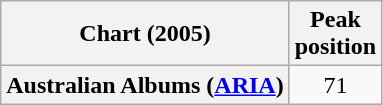<table class="wikitable plainrowheaders" style="text-align:center">
<tr>
<th>Chart (2005)</th>
<th>Peak<br>position</th>
</tr>
<tr>
<th scope="row">Australian Albums (<a href='#'>ARIA</a>)</th>
<td>71</td>
</tr>
</table>
